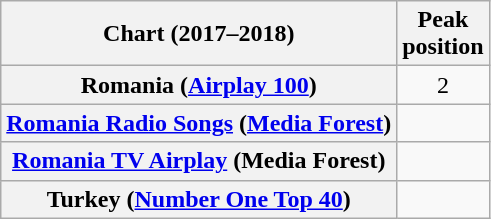<table class="wikitable plainrowheaders sortable">
<tr>
<th>Chart (2017–2018)</th>
<th>Peak<br>position</th>
</tr>
<tr>
<th scope="row">Romania (<a href='#'>Airplay 100</a>)</th>
<td style="text-align:center;">2</td>
</tr>
<tr>
<th scope="row"><a href='#'>Romania Radio Songs</a> (<a href='#'>Media Forest</a>)</th>
<td></td>
</tr>
<tr>
<th scope="row"><a href='#'>Romania TV Airplay</a> (Media Forest)</th>
<td></td>
</tr>
<tr>
<th scope="row">Turkey (<a href='#'>Number One Top 40</a>)</th>
<td></td>
</tr>
</table>
